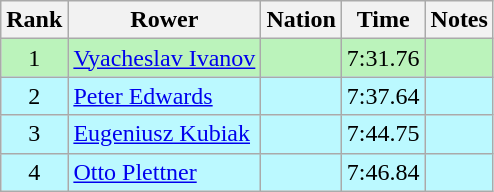<table class="wikitable sortable" style="text-align:center">
<tr>
<th>Rank</th>
<th>Rower</th>
<th>Nation</th>
<th>Time</th>
<th>Notes</th>
</tr>
<tr bgcolor=bbf3bb>
<td>1</td>
<td align=left><a href='#'>Vyacheslav Ivanov</a></td>
<td align=left></td>
<td>7:31.76</td>
<td></td>
</tr>
<tr bgcolor=bbf9ff>
<td>2</td>
<td align=left><a href='#'>Peter Edwards</a></td>
<td align=left></td>
<td>7:37.64</td>
<td></td>
</tr>
<tr bgcolor=bbf9ff>
<td>3</td>
<td align=left><a href='#'>Eugeniusz Kubiak</a></td>
<td align=left></td>
<td>7:44.75</td>
<td></td>
</tr>
<tr bgcolor=bbf9ff>
<td>4</td>
<td align=left><a href='#'>Otto Plettner</a></td>
<td align=left></td>
<td>7:46.84</td>
<td></td>
</tr>
</table>
